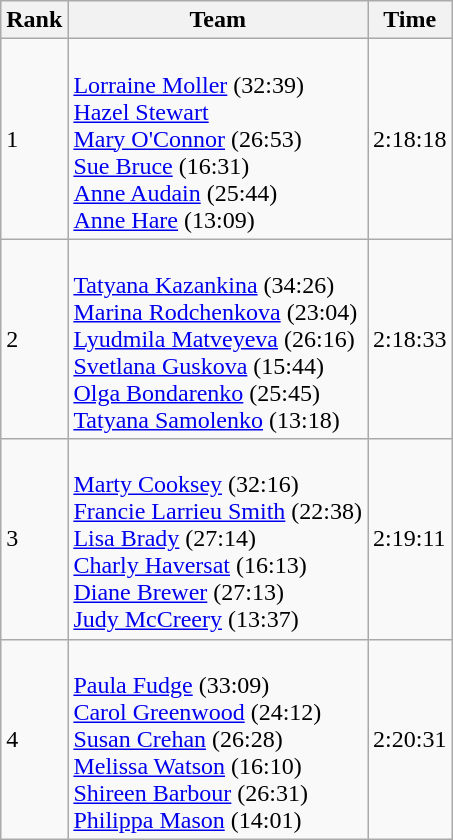<table class=wikitable>
<tr>
<th>Rank</th>
<th>Team</th>
<th>Time</th>
</tr>
<tr>
<td>1</td>
<td><br><a href='#'>Lorraine Moller</a> (32:39)<br><a href='#'>Hazel Stewart</a><br><a href='#'>Mary O'Connor</a> (26:53)<br><a href='#'>Sue Bruce</a> (16:31)<br><a href='#'>Anne Audain</a> (25:44)<br><a href='#'>Anne Hare</a> (13:09)</td>
<td>2:18:18</td>
</tr>
<tr>
<td>2</td>
<td><br><a href='#'>Tatyana Kazankina</a> (34:26)<br><a href='#'>Marina Rodchenkova</a> (23:04)<br><a href='#'>Lyudmila Matveyeva</a> (26:16)<br><a href='#'>Svetlana Guskova</a> (15:44)<br><a href='#'>Olga Bondarenko</a> (25:45)<br><a href='#'>Tatyana Samolenko</a> (13:18)</td>
<td>2:18:33</td>
</tr>
<tr>
<td>3</td>
<td><br><a href='#'>Marty Cooksey</a> (32:16)<br><a href='#'>Francie Larrieu Smith</a> (22:38)<br><a href='#'>Lisa Brady</a> (27:14)<br><a href='#'>Charly Haversat</a> (16:13)<br><a href='#'>Diane Brewer</a> (27:13)<br><a href='#'>Judy McCreery</a> (13:37)</td>
<td>2:19:11</td>
</tr>
<tr>
<td>4</td>
<td><br><a href='#'>Paula Fudge</a> (33:09)<br><a href='#'>Carol Greenwood</a> (24:12)<br><a href='#'>Susan Crehan</a> (26:28)<br><a href='#'>Melissa Watson</a> (16:10)<br><a href='#'>Shireen Barbour</a> (26:31)<br><a href='#'>Philippa Mason</a> (14:01)</td>
<td>2:20:31</td>
</tr>
</table>
